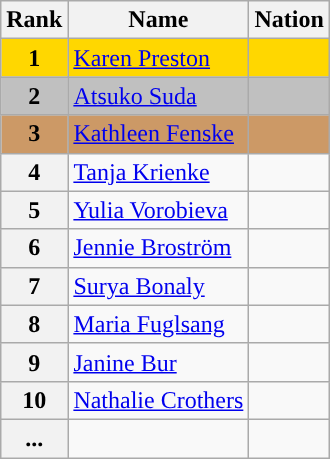<table class="wikitable">
<tr>
<th>Rank</th>
<th>Name</th>
<th>Nation</th>
</tr>
<tr bgcolor="gold">
<td align="center"><strong>1</strong></td>
<td><a href='#'>Karen Preston</a></td>
<td></td>
</tr>
<tr bgcolor="silver">
<td align="center"><strong>2</strong></td>
<td><a href='#'>Atsuko Suda</a></td>
<td></td>
</tr>
<tr bgcolor="cc9966">
<td align="center"><strong>3</strong></td>
<td><a href='#'>Kathleen Fenske</a></td>
<td></td>
</tr>
<tr>
<th>4</th>
<td><a href='#'>Tanja Krienke</a></td>
<td></td>
</tr>
<tr>
<th>5</th>
<td><a href='#'>Yulia Vorobieva</a></td>
<td></td>
</tr>
<tr>
<th>6</th>
<td><a href='#'>Jennie Broström</a></td>
<td></td>
</tr>
<tr>
<th>7</th>
<td><a href='#'>Surya Bonaly</a></td>
<td></td>
</tr>
<tr>
<th>8</th>
<td><a href='#'>Maria Fuglsang</a></td>
<td></td>
</tr>
<tr>
<th>9</th>
<td><a href='#'>Janine Bur</a></td>
<td></td>
</tr>
<tr>
<th>10</th>
<td><a href='#'>Nathalie Crothers</a></td>
<td></td>
</tr>
<tr>
<th>...</th>
<td></td>
<td></td>
</tr>
</table>
